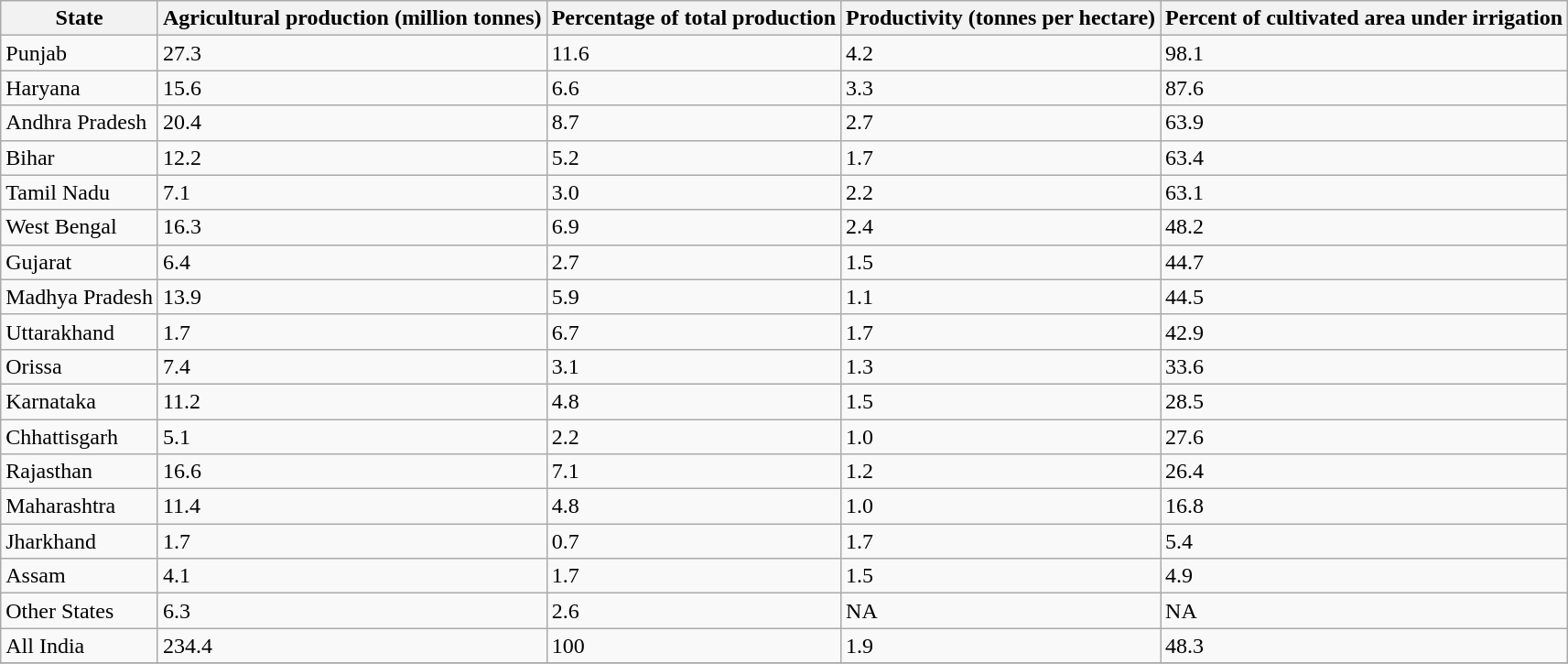<table class="wikitable sortable">
<tr>
<th>State</th>
<th>Agricultural production (million tonnes)</th>
<th>Percentage of total production</th>
<th>Productivity (tonnes per hectare)</th>
<th>Percent of cultivated area under irrigation</th>
</tr>
<tr>
<td>Punjab</td>
<td>27.3</td>
<td>11.6</td>
<td>4.2</td>
<td>98.1</td>
</tr>
<tr>
<td>Haryana</td>
<td>15.6</td>
<td>6.6</td>
<td>3.3</td>
<td>87.6</td>
</tr>
<tr>
<td>Andhra Pradesh</td>
<td>20.4</td>
<td>8.7</td>
<td>2.7</td>
<td>63.9</td>
</tr>
<tr>
<td>Bihar</td>
<td>12.2</td>
<td>5.2</td>
<td>1.7</td>
<td>63.4</td>
</tr>
<tr>
<td>Tamil Nadu</td>
<td>7.1</td>
<td>3.0</td>
<td>2.2</td>
<td>63.1</td>
</tr>
<tr>
<td>West Bengal</td>
<td>16.3</td>
<td>6.9</td>
<td>2.4</td>
<td>48.2</td>
</tr>
<tr>
<td>Gujarat</td>
<td>6.4</td>
<td>2.7</td>
<td>1.5</td>
<td>44.7</td>
</tr>
<tr>
<td>Madhya Pradesh</td>
<td>13.9</td>
<td>5.9</td>
<td>1.1</td>
<td>44.5</td>
</tr>
<tr>
<td>Uttarakhand</td>
<td>1.7</td>
<td>6.7</td>
<td>1.7</td>
<td>42.9</td>
</tr>
<tr>
<td>Orissa</td>
<td>7.4</td>
<td>3.1</td>
<td>1.3</td>
<td>33.6</td>
</tr>
<tr>
<td>Karnataka</td>
<td>11.2</td>
<td>4.8</td>
<td>1.5</td>
<td>28.5</td>
</tr>
<tr>
<td>Chhattisgarh</td>
<td>5.1</td>
<td>2.2</td>
<td>1.0</td>
<td>27.6</td>
</tr>
<tr>
<td>Rajasthan</td>
<td>16.6</td>
<td>7.1</td>
<td>1.2</td>
<td>26.4</td>
</tr>
<tr>
<td>Maharashtra</td>
<td>11.4</td>
<td>4.8</td>
<td>1.0</td>
<td>16.8</td>
</tr>
<tr>
<td>Jharkhand</td>
<td>1.7</td>
<td>0.7</td>
<td>1.7</td>
<td>5.4</td>
</tr>
<tr>
<td>Assam</td>
<td>4.1</td>
<td>1.7</td>
<td>1.5</td>
<td>4.9</td>
</tr>
<tr>
<td>Other States</td>
<td>6.3</td>
<td>2.6</td>
<td>NA</td>
<td>NA</td>
</tr>
<tr>
<td>All India</td>
<td>234.4</td>
<td>100</td>
<td>1.9</td>
<td>48.3</td>
</tr>
<tr>
</tr>
</table>
